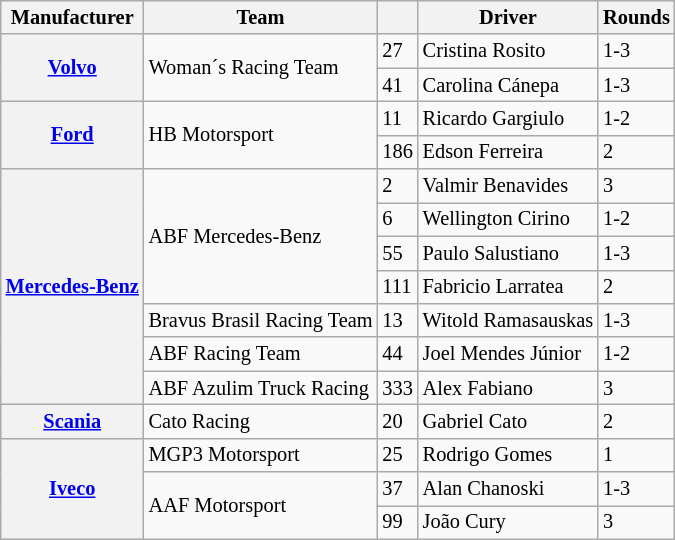<table class="wikitable" style="font-size: 85%;">
<tr>
<th>Manufacturer</th>
<th>Team</th>
<th></th>
<th>Driver</th>
<th>Rounds</th>
</tr>
<tr>
<th rowspan=2><a href='#'>Volvo</a></th>
<td rowspan=2>Woman´s Racing Team</td>
<td>27</td>
<td>Cristina Rosito</td>
<td>1-3</td>
</tr>
<tr>
<td>41</td>
<td>Carolina Cánepa</td>
<td>1-3</td>
</tr>
<tr>
<th rowspan=2><a href='#'>Ford</a></th>
<td rowspan=2>HB Motorsport</td>
<td>11</td>
<td>Ricardo Gargiulo</td>
<td>1-2</td>
</tr>
<tr>
<td>186</td>
<td>Edson Ferreira</td>
<td>2</td>
</tr>
<tr>
<th rowspan=7><a href='#'>Mercedes-Benz</a></th>
<td rowspan=4>ABF Mercedes-Benz</td>
<td>2</td>
<td>Valmir Benavides</td>
<td>3</td>
</tr>
<tr>
<td>6</td>
<td>Wellington Cirino</td>
<td>1-2</td>
</tr>
<tr>
<td>55</td>
<td>Paulo Salustiano</td>
<td>1-3</td>
</tr>
<tr>
<td>111</td>
<td>Fabricio Larratea</td>
<td>2</td>
</tr>
<tr>
<td>Bravus Brasil Racing Team</td>
<td>13</td>
<td>Witold Ramasauskas</td>
<td>1-3</td>
</tr>
<tr>
<td>ABF Racing Team</td>
<td>44</td>
<td>Joel Mendes Júnior</td>
<td>1-2</td>
</tr>
<tr>
<td>ABF Azulim Truck Racing</td>
<td>333</td>
<td>Alex Fabiano</td>
<td>3</td>
</tr>
<tr>
<th><a href='#'>Scania</a></th>
<td>Cato Racing</td>
<td>20</td>
<td>Gabriel Cato</td>
<td>2</td>
</tr>
<tr>
<th rowspan=3><a href='#'>Iveco</a></th>
<td>MGP3 Motorsport</td>
<td>25</td>
<td>Rodrigo Gomes</td>
<td>1</td>
</tr>
<tr>
<td rowspan=2>AAF Motorsport</td>
<td>37</td>
<td>Alan Chanoski</td>
<td>1-3</td>
</tr>
<tr>
<td>99</td>
<td>João Cury</td>
<td>3</td>
</tr>
</table>
